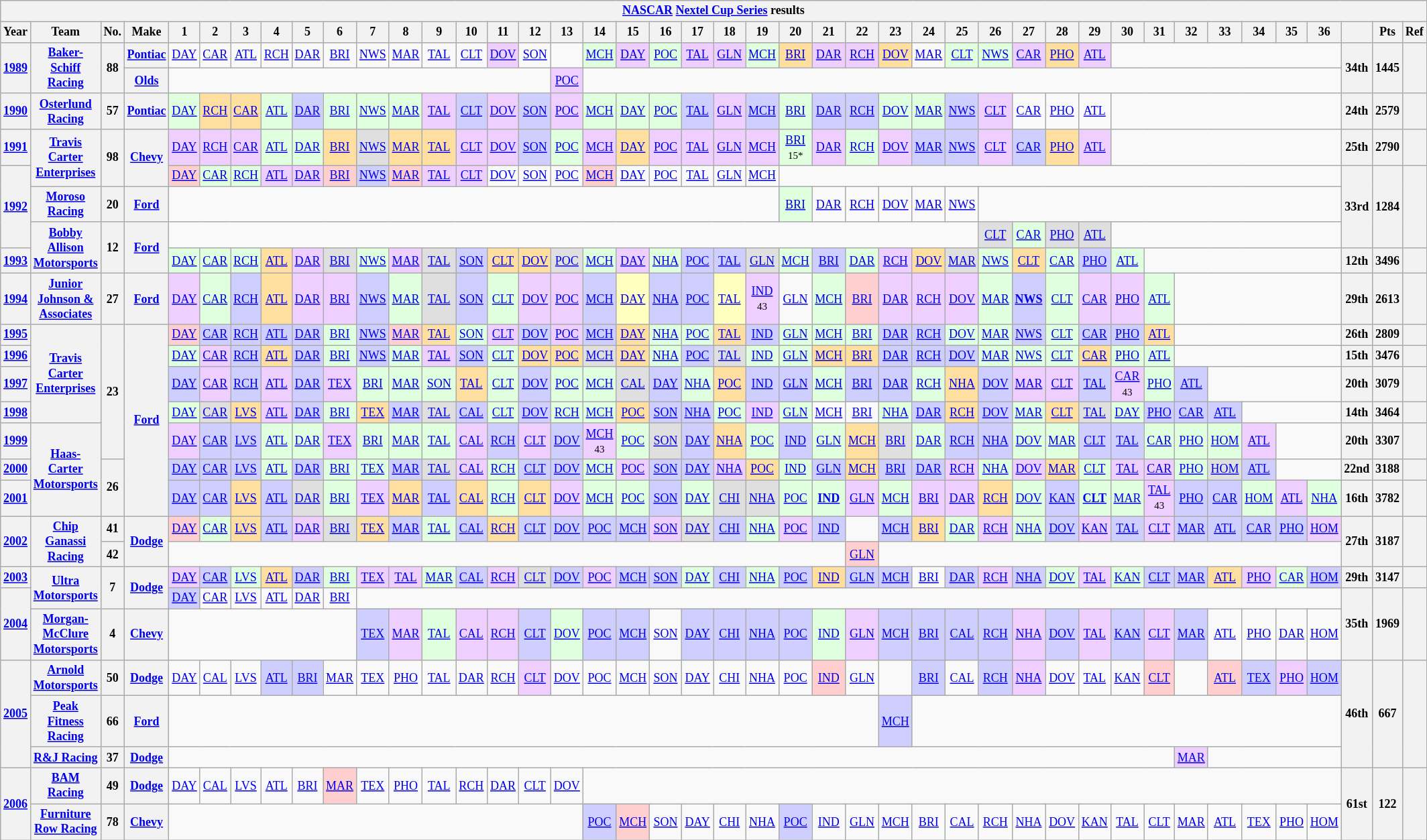<table class="wikitable" style="text-align:center; font-size:75%">
<tr>
<th colspan=45><a href='#'>NASCAR</a> <a href='#'>Nextel Cup Series</a> results</th>
</tr>
<tr>
<th>Year</th>
<th>Team</th>
<th>No.</th>
<th>Make</th>
<th>1</th>
<th>2</th>
<th>3</th>
<th>4</th>
<th>5</th>
<th>6</th>
<th>7</th>
<th>8</th>
<th>9</th>
<th>10</th>
<th>11</th>
<th>12</th>
<th>13</th>
<th>14</th>
<th>15</th>
<th>16</th>
<th>17</th>
<th>18</th>
<th>19</th>
<th>20</th>
<th>21</th>
<th>22</th>
<th>23</th>
<th>24</th>
<th>25</th>
<th>26</th>
<th>27</th>
<th>28</th>
<th>29</th>
<th>30</th>
<th>31</th>
<th>32</th>
<th>33</th>
<th>34</th>
<th>35</th>
<th>36</th>
<th></th>
<th>Pts</th>
<th>Ref</th>
</tr>
<tr>
<th rowspan=2><a href='#'>1989</a></th>
<th rowspan=2><a href='#'>Baker-Schiff Racing</a></th>
<th rowspan=2>88</th>
<th><a href='#'>Pontiac</a></th>
<td><a href='#'>DAY</a></td>
<td><a href='#'>CAR</a></td>
<td><a href='#'>ATL</a></td>
<td><a href='#'>RCH</a></td>
<td><a href='#'>DAR</a></td>
<td><a href='#'>BRI</a></td>
<td><a href='#'>NWS</a></td>
<td><a href='#'>MAR</a></td>
<td><a href='#'>TAL</a></td>
<td><a href='#'>CLT</a></td>
<td style="background:#EFCFFF;"><a href='#'>DOV</a><br></td>
<td><a href='#'>SON</a></td>
<td></td>
<td style="background:#DFFFDF;"><a href='#'>MCH</a><br></td>
<td style="background:#EFCFFF;"><a href='#'>DAY</a><br></td>
<td style="background:#DFFFDF;"><a href='#'>POC</a><br></td>
<td style="background:#EFCFFF;"><a href='#'>TAL</a><br></td>
<td style="background:#EFCFFF;"><a href='#'>GLN</a><br></td>
<td style="background:#DFFFDF;"><a href='#'>MCH</a><br></td>
<td style="background:#FFDF9F;"><a href='#'>BRI</a><br></td>
<td style="background:#EFCFFF;"><a href='#'>DAR</a><br></td>
<td style="background:#EFCFFF;"><a href='#'>RCH</a><br></td>
<td style="background:#FFDF9F;"><a href='#'>DOV</a><br></td>
<td><a href='#'>MAR</a></td>
<td style="background:#DFFFDF;"><a href='#'>CLT</a><br></td>
<td style="background:#DFFFDF;"><a href='#'>NWS</a><br></td>
<td style="background:#EFCFFF;"><a href='#'>CAR</a><br></td>
<td style="background:#FFDF9F;"><a href='#'>PHO</a><br></td>
<td style="background:#EFCFFF;"><a href='#'>ATL</a><br></td>
<td colspan=7></td>
<th rowspan=2>34th</th>
<th rowspan=2>1445</th>
<th rowspan=2></th>
</tr>
<tr>
<th><a href='#'>Olds</a></th>
<td colspan=12></td>
<td style="background:#EFCFFF;"><a href='#'>POC</a><br></td>
<td colspan=23></td>
</tr>
<tr>
<th><a href='#'>1990</a></th>
<th><a href='#'>Osterlund Racing</a></th>
<th>57</th>
<th><a href='#'>Pontiac</a></th>
<td style="background:#DFFFDF;"><a href='#'>DAY</a><br></td>
<td style="background:#FFDF9F;"><a href='#'>RCH</a><br></td>
<td style="background:#FFDF9F;"><a href='#'>CAR</a><br></td>
<td style="background:#DFFFDF;"><a href='#'>ATL</a><br></td>
<td style="background:#CFCFFF;"><a href='#'>DAR</a><br></td>
<td style="background:#DFFFDF;"><a href='#'>BRI</a><br></td>
<td style="background:#DFFFDF;"><a href='#'>NWS</a><br></td>
<td style="background:#DFFFDF;"><a href='#'>MAR</a><br></td>
<td style="background:#EFCFFF;"><a href='#'>TAL</a><br></td>
<td style="background:#CFCFFF;"><a href='#'>CLT</a><br></td>
<td style="background:#EFCFFF;"><a href='#'>DOV</a><br></td>
<td style="background:#CFCFFF;"><a href='#'>SON</a><br></td>
<td style="background:#EFCFFF;"><a href='#'>POC</a><br></td>
<td style="background:#DFFFDF;"><a href='#'>MCH</a><br></td>
<td style="background:#DFFFDF;"><a href='#'>DAY</a><br></td>
<td style="background:#DFFFDF;"><a href='#'>POC</a><br></td>
<td style="background:#CFCFFF;"><a href='#'>TAL</a><br></td>
<td style="background:#EFCFFF;"><a href='#'>GLN</a><br></td>
<td style="background:#CFCFFF;"><a href='#'>MCH</a><br></td>
<td style="background:#DFFFDF;"><a href='#'>BRI</a><br></td>
<td style="background:#CFCFFF;"><a href='#'>DAR</a><br></td>
<td style="background:#CFCFFF;"><a href='#'>RCH</a><br></td>
<td style="background:#DFFFDF;"><a href='#'>DOV</a><br></td>
<td style="background:#DFFFDF;"><a href='#'>MAR</a><br></td>
<td style="background:#CFCFFF;"><a href='#'>NWS</a><br></td>
<td style="background:#EFCFFF;"><a href='#'>CLT</a><br></td>
<td><a href='#'>CAR</a></td>
<td><a href='#'>PHO</a></td>
<td><a href='#'>ATL</a></td>
<td colspan=7></td>
<th>24th</th>
<th>2579</th>
<th></th>
</tr>
<tr>
<th><a href='#'>1991</a></th>
<th rowspan=2><a href='#'>Travis Carter Enterprises</a></th>
<th rowspan=2>98</th>
<th rowspan=2><a href='#'>Chevy</a></th>
<td style="background:#EFCFFF;"><a href='#'>DAY</a><br></td>
<td style="background:#EFCFFF;"><a href='#'>RCH</a><br></td>
<td style="background:#EFCFFF;"><a href='#'>CAR</a><br></td>
<td style="background:#DFFFDF;"><a href='#'>ATL</a><br></td>
<td style="background:#DFFFDF;"><a href='#'>DAR</a><br></td>
<td style="background:#FFDF9F;"><a href='#'>BRI</a><br></td>
<td style="background:#DFDFDF;"><a href='#'>NWS</a><br></td>
<td style="background:#FFDF9F;"><a href='#'>MAR</a><br></td>
<td style="background:#FFDF9F;"><a href='#'>TAL</a><br></td>
<td style="background:#EFCFFF;"><a href='#'>CLT</a><br></td>
<td style="background:#EFCFFF;"><a href='#'>DOV</a><br></td>
<td style="background:#CFCFFF;"><a href='#'>SON</a><br></td>
<td style="background:#DFFFDF;"><a href='#'>POC</a><br></td>
<td style="background:#EFCFFF;"><a href='#'>MCH</a><br></td>
<td style="background:#FFDF9F;"><a href='#'>DAY</a><br></td>
<td style="background:#EFCFFF;"><a href='#'>POC</a><br></td>
<td style="background:#EFCFFF;"><a href='#'>TAL</a><br></td>
<td style="background:#EFCFFF;"><a href='#'>GLN</a><br></td>
<td style="background:#EFCFFF;"><a href='#'>MCH</a><br></td>
<td style="background:#DFFFDF;"><a href='#'>BRI</a><br><small>15*</small></td>
<td style="background:#EFCFFF;"><a href='#'>DAR</a><br></td>
<td style="background:#DFFFDF;"><a href='#'>RCH</a><br></td>
<td style="background:#EFCFFF;"><a href='#'>DOV</a><br></td>
<td style="background:#CFCFFF;"><a href='#'>MAR</a><br></td>
<td style="background:#CFCFFF;"><a href='#'>NWS</a><br></td>
<td style="background:#EFCFFF;"><a href='#'>CLT</a><br></td>
<td style="background:#CFCFFF;"><a href='#'>CAR</a><br></td>
<td style="background:#FFDF9F;"><a href='#'>PHO</a><br></td>
<td style="background:#EFCFFF;"><a href='#'>ATL</a><br></td>
<td colspan=7></td>
<th>25th</th>
<th>2790</th>
<th></th>
</tr>
<tr>
<th rowspan=3><a href='#'>1992</a></th>
<td style="background:#FFCFCF;"><a href='#'>DAY</a><br></td>
<td style="background:#DFFFDF;"><a href='#'>CAR</a><br></td>
<td style="background:#DFFFDF;"><a href='#'>RCH</a><br></td>
<td style="background:#EFCFFF;"><a href='#'>ATL</a><br></td>
<td style="background:#EFCFFF;"><a href='#'>DAR</a><br></td>
<td style="background:#FFCFCF;"><a href='#'>BRI</a><br></td>
<td style="background:#CFCFFF;"><a href='#'>NWS</a><br></td>
<td style="background:#FFCFCF;"><a href='#'>MAR</a><br></td>
<td style="background:#EFCFFF;"><a href='#'>TAL</a><br></td>
<td style="background:#EFCFFF;"><a href='#'>CLT</a><br></td>
<td><a href='#'>DOV</a></td>
<td><a href='#'>SON</a></td>
<td><a href='#'>POC</a></td>
<td style="background:#FFCFCF;"><a href='#'>MCH</a><br></td>
<td><a href='#'>DAY</a></td>
<td><a href='#'>POC</a></td>
<td><a href='#'>TAL</a></td>
<td><a href='#'>GLN</a></td>
<td><a href='#'>MCH</a></td>
<td colspan=17></td>
<th rowspan=3>33rd</th>
<th rowspan=3>1284</th>
<th rowspan=3></th>
</tr>
<tr>
<th><a href='#'>Moroso Racing</a></th>
<th>20</th>
<th><a href='#'>Ford</a></th>
<td colspan=19></td>
<td style="background:#DFFFDF;"><a href='#'>BRI</a><br></td>
<td><a href='#'>DAR</a></td>
<td><a href='#'>RCH</a></td>
<td><a href='#'>DOV</a></td>
<td><a href='#'>MAR</a></td>
<td><a href='#'>NWS</a></td>
<td colspan=11></td>
</tr>
<tr>
<th rowspan=2><a href='#'>Bobby Allison Motorsports</a></th>
<th rowspan=2>12</th>
<th rowspan=2><a href='#'>Ford</a></th>
<td colspan=25></td>
<td style="background:#DFDFDF;"><a href='#'>CLT</a><br></td>
<td style="background:#DFFFDF;"><a href='#'>CAR</a><br></td>
<td style="background:#DFDFDF;"><a href='#'>PHO</a><br></td>
<td style="background:#DFDFDF;"><a href='#'>ATL</a><br></td>
<td colspan=7></td>
</tr>
<tr>
<th><a href='#'>1993</a></th>
<td style="background:#DFFFDF;"><a href='#'>DAY</a><br></td>
<td style="background:#DFFFDF;"><a href='#'>CAR</a><br></td>
<td style="background:#DFFFDF;"><a href='#'>RCH</a><br></td>
<td style="background:#FFDF9F;"><a href='#'>ATL</a><br></td>
<td style="background:#EFCFFF;"><a href='#'>DAR</a><br></td>
<td style="background:#DFDFDF;"><a href='#'>BRI</a><br></td>
<td style="background:#DFFFDF;"><a href='#'>NWS</a><br></td>
<td style="background:#EFCFFF;"><a href='#'>MAR</a><br></td>
<td style="background:#DFDFDF;"><a href='#'>TAL</a><br></td>
<td style="background:#CFCFFF;"><a href='#'>SON</a><br></td>
<td style="background:#FFDF9F;"><a href='#'>CLT</a><br></td>
<td style="background:#FFDF9F;"><a href='#'>DOV</a><br></td>
<td style="background:#DFDFDF;"><a href='#'>POC</a><br></td>
<td style="background:#DFFFDF;"><a href='#'>MCH</a><br></td>
<td style="background:#EFCFFF;"><a href='#'>DAY</a><br></td>
<td style="background:#DFFFDF;"><a href='#'>NHA</a><br></td>
<td style="background:#CFCFFF;"><a href='#'>POC</a><br></td>
<td style="background:#CFCFFF;"><a href='#'>TAL</a><br></td>
<td style="background:#DFDFDF;"><a href='#'>GLN</a><br></td>
<td style="background:#DFFFDF;"><a href='#'>MCH</a><br></td>
<td style="background:#CFCFFF;"><a href='#'>BRI</a><br></td>
<td style="background:#DFFFDF;"><a href='#'>DAR</a><br></td>
<td style="background:#EFCFFF;"><a href='#'>RCH</a><br></td>
<td style="background:#FFDF9F;"><a href='#'>DOV</a><br></td>
<td style="background:#DFDFDF;"><a href='#'>MAR</a><br></td>
<td style="background:#DFFFDF;"><a href='#'>NWS</a><br></td>
<td style="background:#FFDF9F;"><a href='#'>CLT</a><br></td>
<td style="background:#DFFFDF;"><a href='#'>CAR</a><br></td>
<td style="background:#CFCFFF;"><a href='#'>PHO</a><br></td>
<td style="background:#DFFFDF;"><a href='#'>ATL</a><br></td>
<td colspan=6></td>
<th>12th</th>
<th>3496</th>
<th></th>
</tr>
<tr>
<th><a href='#'>1994</a></th>
<th><a href='#'>Junior Johnson & Associates</a></th>
<th>27</th>
<th><a href='#'>Ford</a></th>
<td style="background:#EFCFFF;"><a href='#'>DAY</a><br></td>
<td style="background:#DFFFDF;"><a href='#'>CAR</a><br></td>
<td style="background:#CFCFFF;"><a href='#'>RCH</a><br></td>
<td style="background:#FFDF9F;"><a href='#'>ATL</a><br></td>
<td style="background:#EFCFFF;"><a href='#'>DAR</a><br></td>
<td style="background:#EFCFFF;"><a href='#'>BRI</a><br></td>
<td style="background:#CFCFFF;"><a href='#'>NWS</a><br></td>
<td style="background:#DFFFDF;"><a href='#'>MAR</a><br></td>
<td style="background:#DFDFDF;"><a href='#'>TAL</a><br></td>
<td style="background:#CFCFFF;"><a href='#'>SON</a><br></td>
<td style="background:#DFFFDF;"><a href='#'>CLT</a><br></td>
<td style="background:#EFCFFF;"><a href='#'>DOV</a><br></td>
<td style="background:#EFCFFF;"><a href='#'>POC</a><br></td>
<td style="background:#CFCFFF;"><a href='#'>MCH</a><br></td>
<td style="background:#FFFFBF;"><a href='#'>DAY</a><br></td>
<td style="background:#CFCFFF;"><a href='#'>NHA</a><br></td>
<td style="background:#CFCFFF;"><a href='#'>POC</a><br></td>
<td style="background:#FFFFBF;"><a href='#'>TAL</a><br></td>
<td style="background:#EFCFFF;"><a href='#'>IND</a><br><small>43</small></td>
<td><a href='#'>GLN</a></td>
<td style="background:#DFFFDF;"><a href='#'>MCH</a><br></td>
<td style="background:#FFCFCF;"><a href='#'>BRI</a><br></td>
<td style="background:#EFCFFF;"><a href='#'>DAR</a><br></td>
<td style="background:#EFCFFF;"><a href='#'>RCH</a><br></td>
<td style="background:#EFCFFF;"><a href='#'>DOV</a><br></td>
<td style="background:#DFFFDF;"><a href='#'>MAR</a><br></td>
<td style="background:#CFCFFF;"><strong><a href='#'>NWS</a></strong><br></td>
<td style="background:#DFFFDF;"><a href='#'>CLT</a><br></td>
<td style="background:#EFCFFF;"><a href='#'>CAR</a><br></td>
<td style="background:#EFCFFF;"><a href='#'>PHO</a><br></td>
<td style="background:#DFFFDF;"><a href='#'>ATL</a><br></td>
<td colspan=5></td>
<th>29th</th>
<th>2613</th>
<th></th>
</tr>
<tr>
<th><a href='#'>1995</a></th>
<th rowspan=4><a href='#'>Travis Carter Enterprises</a></th>
<th rowspan=5>23</th>
<th rowspan=7><a href='#'>Ford</a></th>
<td style="background:#FFCFCF;"><a href='#'>DAY</a><br></td>
<td style="background:#CFCFFF;"><a href='#'>CAR</a><br></td>
<td style="background:#CFCFFF;"><a href='#'>RCH</a><br></td>
<td style="background:#CFCFFF;"><a href='#'>ATL</a><br></td>
<td style="background:#CFCFFF;"><a href='#'>DAR</a><br></td>
<td style="background:#DFFFDF;"><a href='#'>BRI</a><br></td>
<td style="background:#CFCFFF;"><a href='#'>NWS</a><br></td>
<td style="background:#FFCFCF;"><a href='#'>MAR</a><br></td>
<td style="background:#FFDF9F;"><a href='#'>TAL</a><br></td>
<td style="background:#DFFFDF;"><a href='#'>SON</a><br></td>
<td style="background:#EFCFFF;"><a href='#'>CLT</a><br></td>
<td style="background:#CFCFFF;"><a href='#'>DOV</a><br></td>
<td style="background:#EFCFFF;"><a href='#'>POC</a><br></td>
<td style="background:#CFCFFF;"><a href='#'>MCH</a><br></td>
<td style="background:#FFDF9F;"><a href='#'>DAY</a><br></td>
<td style="background:#DFFFDF;"><a href='#'>NHA</a><br></td>
<td style="background:#DFFFDF;"><a href='#'>POC</a><br></td>
<td style="background:#FFDF9F;"><a href='#'>TAL</a><br></td>
<td style="background:#CFCFFF;"><a href='#'>IND</a><br></td>
<td style="background:#DFFFDF;"><a href='#'>GLN</a><br></td>
<td style="background:#DFFFDF;"><a href='#'>MCH</a><br></td>
<td style="background:#DFFFDF;"><a href='#'>BRI</a><br></td>
<td style="background:#CFCFFF;"><a href='#'>DAR</a><br></td>
<td style="background:#CFCFFF;"><a href='#'>RCH</a><br></td>
<td style="background:#DFFFDF;"><a href='#'>DOV</a><br></td>
<td style="background:#DFFFDF;"><a href='#'>MAR</a><br></td>
<td style="background:#CFCFFF;"><a href='#'>NWS</a><br></td>
<td style="background:#DFFFDF;"><a href='#'>CLT</a><br></td>
<td style="background:#CFCFFF;"><a href='#'>CAR</a><br></td>
<td style="background:#CFCFFF;"><a href='#'>PHO</a><br></td>
<td style="background:#FFDF9F;"><a href='#'>ATL</a><br></td>
<td colspan=5></td>
<th>26th</th>
<th>2809</th>
<th></th>
</tr>
<tr>
<th><a href='#'>1996</a></th>
<td style="background:#DFFFDF;"><a href='#'>DAY</a><br></td>
<td style="background:#EFCFFF;"><a href='#'>CAR</a><br></td>
<td style="background:#CFCFFF;"><a href='#'>RCH</a><br></td>
<td style="background:#FFDF9F;"><a href='#'>ATL</a><br></td>
<td style="background:#CFCFFF;"><a href='#'>DAR</a><br></td>
<td style="background:#DFFFDF;"><a href='#'>BRI</a><br></td>
<td style="background:#CFCFFF;"><a href='#'>NWS</a><br></td>
<td style="background:#DFFFDF;"><a href='#'>MAR</a><br></td>
<td style="background:#EFCFFF;"><a href='#'>TAL</a><br></td>
<td style="background:#CFCFFF;"><a href='#'>SON</a><br></td>
<td style="background:#DFFFDF;"><a href='#'>CLT</a><br></td>
<td style="background:#FFDF9F;"><a href='#'>DOV</a><br></td>
<td style="background:#FFDF9F;"><a href='#'>POC</a><br></td>
<td style="background:#DFDFDF;"><a href='#'>MCH</a><br></td>
<td style="background:#FFDF9F;"><a href='#'>DAY</a><br></td>
<td style="background:#DFFFDF;"><a href='#'>NHA</a><br></td>
<td style="background:#CFCFFF;"><a href='#'>POC</a><br></td>
<td style="background:#DFDFDF;"><a href='#'>TAL</a><br></td>
<td style="background:#DFFFDF;"><a href='#'>IND</a><br></td>
<td style="background:#DFFFDF;"><a href='#'>GLN</a><br></td>
<td style="background:#FFDF9F;"><a href='#'>MCH</a><br></td>
<td style="background:#FFDF9F;"><a href='#'>BRI</a><br></td>
<td style="background:#CFCFFF;"><a href='#'>DAR</a><br></td>
<td style="background:#CFCFFF;"><a href='#'>RCH</a><br></td>
<td style="background:#CFCFFF;"><a href='#'>DOV</a><br></td>
<td style="background:#DFFFDF;"><a href='#'>MAR</a><br></td>
<td style="background:#DFFFDF;"><a href='#'>NWS</a><br></td>
<td style="background:#DFFFDF;"><a href='#'>CLT</a><br></td>
<td style="background:#FFDF9F;"><a href='#'>CAR</a><br></td>
<td style="background:#DFFFDF;"><a href='#'>PHO</a><br></td>
<td style="background:#DFFFDF;"><a href='#'>ATL</a><br></td>
<td colspan=5></td>
<th>15th</th>
<th>3476</th>
<th></th>
</tr>
<tr>
<th><a href='#'>1997</a></th>
<td style="background:#CFCFFF;"><a href='#'>DAY</a><br></td>
<td style="background:#EFCFFF;"><a href='#'>CAR</a><br></td>
<td style="background:#CFCFFF;"><a href='#'>RCH</a><br></td>
<td style="background:#EFCFFF;"><a href='#'>ATL</a><br></td>
<td style="background:#CFCFFF;"><a href='#'>DAR</a><br></td>
<td style="background:#EFCFFF;"><a href='#'>TEX</a><br></td>
<td style="background:#DFFFDF;"><a href='#'>BRI</a><br></td>
<td style="background:#DFFFDF;"><a href='#'>MAR</a><br></td>
<td style="background:#DFFFDF;"><a href='#'>SON</a><br></td>
<td style="background:#FFDF9F;"><a href='#'>TAL</a><br></td>
<td style="background:#DFFFDF;"><a href='#'>CLT</a><br></td>
<td style="background:#CFCFFF;"><a href='#'>DOV</a><br></td>
<td style="background:#DFFFDF;"><a href='#'>POC</a><br></td>
<td style="background:#DFFFDF;"><a href='#'>MCH</a><br></td>
<td style="background:#DFDFDF;"><a href='#'>CAL</a><br></td>
<td style="background:#CFCFFF;"><a href='#'>DAY</a><br></td>
<td style="background:#DFFFDF;"><a href='#'>NHA</a><br></td>
<td style="background:#FFDF9F;"><a href='#'>POC</a><br></td>
<td style="background:#CFCFFF;"><a href='#'>IND</a><br></td>
<td style="background:#CFCFFF;"><a href='#'>GLN</a><br></td>
<td style="background:#DFFFDF;"><a href='#'>MCH</a><br></td>
<td style="background:#CFCFFF;"><a href='#'>BRI</a><br></td>
<td style="background:#CFCFFF;"><a href='#'>DAR</a><br></td>
<td style="background:#DFFFDF;"><a href='#'>RCH</a><br></td>
<td style="background:#FFDF9F;"><a href='#'>NHA</a><br></td>
<td style="background:#CFCFFF;"><a href='#'>DOV</a><br></td>
<td style="background:#EFCFFF;"><a href='#'>MAR</a><br></td>
<td style="background:#EFCFFF;"><a href='#'>CLT</a><br></td>
<td style="background:#CFCFFF;"><a href='#'>TAL</a><br></td>
<td style="background:#EFCFFF;"><a href='#'>CAR</a><br><small>43</small></td>
<td style="background:#DFFFDF;"><a href='#'>PHO</a><br></td>
<td style="background:#CFCFFF;"><a href='#'>ATL</a><br></td>
<td colspan=4></td>
<th>20th</th>
<th>3079</th>
<th></th>
</tr>
<tr>
<th><a href='#'>1998</a></th>
<td style="background:#DFFFDF;"><a href='#'>DAY</a><br></td>
<td style="background:#DFDFDF;"><a href='#'>CAR</a><br></td>
<td style="background:#FFDF9F;"><a href='#'>LVS</a><br></td>
<td style="background:#EFCFFF;"><a href='#'>ATL</a><br></td>
<td style="background:#CFCFFF;"><a href='#'>DAR</a><br></td>
<td style="background:#DFFFDF;"><a href='#'>BRI</a><br></td>
<td style="background:#FFDF9F;"><a href='#'>TEX</a><br></td>
<td style="background:#CFCFFF;"><a href='#'>MAR</a><br></td>
<td style="background:#DFDFDF;"><a href='#'>TAL</a><br></td>
<td style="background:#CFCFFF;"><a href='#'>CAL</a><br></td>
<td style="background:#DFFFDF;"><a href='#'>CLT</a><br></td>
<td style="background:#CFCFFF;"><a href='#'>DOV</a><br></td>
<td style="background:#DFFFDF;"><a href='#'>RCH</a><br></td>
<td style="background:#DFFFDF;"><a href='#'>MCH</a><br></td>
<td style="background:#FFDF9F;"><a href='#'>POC</a><br></td>
<td style="background:#CFCFFF;"><a href='#'>SON</a><br></td>
<td style="background:#CFCFFF;"><a href='#'>NHA</a><br></td>
<td style="background:#DFFFDF;"><a href='#'>POC</a><br></td>
<td style="background:#EFCFFF;"><a href='#'>IND</a><br></td>
<td style="background:#DFFFDF;"><a href='#'>GLN</a><br></td>
<td><a href='#'>MCH</a></td>
<td><a href='#'>BRI</a></td>
<td style="background:#DFFFDF;"><a href='#'>NHA</a><br></td>
<td style="background:#CFCFFF;"><a href='#'>DAR</a><br></td>
<td style="background:#FFDF9F;"><a href='#'>RCH</a><br></td>
<td style="background:#CFCFFF;"><a href='#'>DOV</a><br></td>
<td style="background:#DFFFDF;"><a href='#'>MAR</a><br></td>
<td style="background:#FFDF9F;"><a href='#'>CLT</a><br></td>
<td style="background:#DFDFDF;"><a href='#'>TAL</a><br></td>
<td style="background:#DFFFDF;"><a href='#'>DAY</a><br></td>
<td style="background:#CFCFFF;"><a href='#'>PHO</a><br></td>
<td style="background:#CFCFFF;"><a href='#'>CAR</a><br></td>
<td style="background:#CFCFFF;"><a href='#'>ATL</a><br></td>
<td colspan=3></td>
<th>14th</th>
<th>3464</th>
<th></th>
</tr>
<tr>
<th><a href='#'>1999</a></th>
<th rowspan=3><a href='#'>Haas-Carter Motorsports</a></th>
<td style="background:#EFCFFF;"><a href='#'>DAY</a><br></td>
<td style="background:#CFCFFF;"><a href='#'>CAR</a><br></td>
<td style="background:#CFCFFF;"><a href='#'>LVS</a><br></td>
<td style="background:#DFFFDF;"><a href='#'>ATL</a><br></td>
<td style="background:#DFFFDF;"><a href='#'>DAR</a><br></td>
<td style="background:#EFCFFF;"><a href='#'>TEX</a><br></td>
<td style="background:#DFFFDF;"><a href='#'>BRI</a><br></td>
<td style="background:#DFFFDF;"><a href='#'>MAR</a><br></td>
<td style="background:#DFFFDF;"><a href='#'>TAL</a><br></td>
<td style="background:#EFCFFF;"><a href='#'>CAL</a><br></td>
<td style="background:#CFCFFF;"><a href='#'>RCH</a><br></td>
<td style="background:#EFCFFF;"><a href='#'>CLT</a><br></td>
<td style="background:#CFCFFF;"><a href='#'>DOV</a><br></td>
<td style="background:#EFCFFF;"><a href='#'>MCH</a><br><small>43</small></td>
<td style="background:#DFFFDF;"><a href='#'>POC</a><br></td>
<td style="background:#DFDFDF;"><a href='#'>SON</a><br></td>
<td style="background:#CFCFFF;"><a href='#'>DAY</a><br></td>
<td style="background:#FFDF9F;"><a href='#'>NHA</a><br></td>
<td style="background:#DFFFDF;"><a href='#'>POC</a><br></td>
<td style="background:#CFCFFF;"><a href='#'>IND</a><br></td>
<td style="background:#DFFFDF;"><a href='#'>GLN</a><br></td>
<td style="background:#FFDF9F;"><a href='#'>MCH</a><br></td>
<td style="background:#DFDFDF;"><a href='#'>BRI</a><br></td>
<td style="background:#DFFFDF;"><a href='#'>DAR</a><br></td>
<td style="background:#CFCFFF;"><a href='#'>RCH</a><br></td>
<td style="background:#CFCFFF;"><a href='#'>NHA</a><br></td>
<td style="background:#DFFFDF;"><a href='#'>DOV</a><br></td>
<td style="background:#DFFFDF;"><a href='#'>MAR</a><br></td>
<td style="background:#CFCFFF;"><a href='#'>CLT</a><br></td>
<td style="background:#CFCFFF;"><a href='#'>TAL</a><br></td>
<td style="background:#DFFFDF;"><a href='#'>CAR</a><br></td>
<td style="background:#DFFFDF;"><a href='#'>PHO</a><br></td>
<td style="background:#DFFFDF;"><a href='#'>HOM</a><br></td>
<td style="background:#EFCFFF;"><a href='#'>ATL</a><br></td>
<td colspan=2></td>
<th>20th</th>
<th>3307</th>
<th></th>
</tr>
<tr>
<th><a href='#'>2000</a></th>
<th rowspan=2>26</th>
<td style="background:#CFCFFF;"><a href='#'>DAY</a><br></td>
<td style="background:#CFCFFF;"><a href='#'>CAR</a><br></td>
<td style="background:#CFCFFF;"><a href='#'>LVS</a><br></td>
<td style="background:#DFFFDF;"><a href='#'>ATL</a><br></td>
<td style="background:#CFCFFF;"><a href='#'>DAR</a><br></td>
<td style="background:#DFFFDF;"><a href='#'>BRI</a><br></td>
<td style="background:#DFFFDF;"><a href='#'>TEX</a><br></td>
<td style="background:#CFCFFF;"><a href='#'>MAR</a><br></td>
<td style="background:#DFDFDF;"><a href='#'>TAL</a><br></td>
<td style="background:#EFCFFF;"><a href='#'>CAL</a><br></td>
<td style="background:#DFFFDF;"><a href='#'>RCH</a><br></td>
<td style="background:#CFCFFF;"><a href='#'>CLT</a><br></td>
<td style="background:#CFCFFF;"><a href='#'>DOV</a><br></td>
<td style="background:#DFFFDF;"><a href='#'>MCH</a><br></td>
<td style="background:#EFCFFF;"><a href='#'>POC</a><br></td>
<td style="background:#CFCFFF;"><a href='#'>SON</a><br></td>
<td style="background:#CFCFFF;"><a href='#'>DAY</a><br></td>
<td style="background:#EFCFFF;"><a href='#'>NHA</a><br></td>
<td style="background:#FFDF9F;"><a href='#'>POC</a><br></td>
<td style="background:#DFFFDF;"><a href='#'>IND</a><br></td>
<td style="background:#CFCFFF;"><a href='#'>GLN</a><br></td>
<td style="background:#FFDF9F;"><a href='#'>MCH</a><br></td>
<td style="background:#CFCFFF;"><a href='#'>BRI</a><br></td>
<td style="background:#CFCFFF;"><a href='#'>DAR</a><br></td>
<td style="background:#EFCFFF;"><a href='#'>RCH</a><br></td>
<td style="background:#DFFFDF;"><a href='#'>NHA</a><br></td>
<td style="background:#EFCFFF;"><a href='#'>DOV</a><br></td>
<td style="background:#FFDF9F;"><a href='#'>MAR</a><br></td>
<td style="background:#DFFFDF;"><a href='#'>CLT</a><br></td>
<td style="background:#EFCFFF;"><a href='#'>TAL</a><br></td>
<td style="background:#EFCFFF;"><a href='#'>CAR</a><br></td>
<td style="background:#DFFFDF;"><a href='#'>PHO</a><br></td>
<td style="background:#DFDFDF;"><a href='#'>HOM</a><br></td>
<td style="background:#CFCFFF;"><a href='#'>ATL</a><br></td>
<td colspan=2></td>
<th>22nd</th>
<th>3188</th>
<th></th>
</tr>
<tr>
<th><a href='#'>2001</a></th>
<td style="background:#CFCFFF;"><a href='#'>DAY</a><br></td>
<td style="background:#CFCFFF;"><a href='#'>CAR</a><br></td>
<td style="background:#FFDF9F;"><a href='#'>LVS</a><br></td>
<td style="background:#CFCFFF;"><a href='#'>ATL</a><br></td>
<td style="background:#DFDFDF;"><a href='#'>DAR</a><br></td>
<td style="background:#DFFFDF;"><a href='#'>BRI</a><br></td>
<td style="background:#EFCFFF;"><a href='#'>TEX</a><br></td>
<td style="background:#FFDF9F;"><a href='#'>MAR</a><br></td>
<td style="background:#CFCFFF;"><a href='#'>TAL</a><br></td>
<td style="background:#FFDF9F;"><a href='#'>CAL</a><br></td>
<td style="background:#DFFFDF;"><a href='#'>RCH</a><br></td>
<td style="background:#FFDF9F;"><a href='#'>CLT</a><br></td>
<td style="background:#EFCFFF;"><a href='#'>DOV</a><br></td>
<td style="background:#DFFFDF;"><a href='#'>MCH</a><br></td>
<td style="background:#DFFFDF;"><a href='#'>POC</a><br></td>
<td style="background:#CFCFFF;"><a href='#'>SON</a><br></td>
<td style="background:#DFFFDF;"><a href='#'>DAY</a><br></td>
<td style="background:#DFDFDF;"><a href='#'>CHI</a><br></td>
<td style="background:#DFDFDF;"><a href='#'>NHA</a><br></td>
<td style="background:#DFFFDF;"><a href='#'>POC</a><br></td>
<td style="background:#DFFFDF;"><strong><a href='#'>IND</a></strong><br></td>
<td style="background:#EFCFFF;"><a href='#'>GLN</a><br></td>
<td style="background:#DFFFDF;"><a href='#'>MCH</a><br></td>
<td style="background:#EFCFFF;"><a href='#'>BRI</a><br></td>
<td style="background:#EFCFFF;"><a href='#'>DAR</a><br></td>
<td style="background:#FFDF9F;"><a href='#'>RCH</a><br></td>
<td style="background:#DFFFDF;"><a href='#'>DOV</a><br></td>
<td style="background:#CFCFFF;"><a href='#'>KAN</a><br></td>
<td style="background:#DFFFDF;"><strong><a href='#'>CLT</a></strong><br></td>
<td style="background:#DFFFDF;"><a href='#'>MAR</a><br></td>
<td style="background:#EFCFFF;"><a href='#'>TAL</a><br><small>43</small></td>
<td style="background:#CFCFFF;"><a href='#'>PHO</a><br></td>
<td style="background:#CFCFFF;"><a href='#'>CAR</a><br></td>
<td style="background:#DFFFDF;"><a href='#'>HOM</a><br></td>
<td style="background:#EFCFFF;"><a href='#'>ATL</a><br></td>
<td style="background:#DFFFDF;"><a href='#'>NHA</a><br></td>
<th>16th</th>
<th>3782</th>
<th></th>
</tr>
<tr>
<th rowspan=2><a href='#'>2002</a></th>
<th rowspan=2><a href='#'>Chip Ganassi Racing</a></th>
<th>41</th>
<th rowspan=2><a href='#'>Dodge</a></th>
<td style="background:#FFCFCF;"><a href='#'>DAY</a><br></td>
<td style="background:#DFFFDF;"><a href='#'>CAR</a><br></td>
<td style="background:#FFDF9F;"><a href='#'>LVS</a><br></td>
<td style="background:#CFCFFF;"><a href='#'>ATL</a><br></td>
<td style="background:#EFCFFF;"><a href='#'>DAR</a><br></td>
<td style="background:#DFDFDF;"><a href='#'>BRI</a><br></td>
<td style="background:#FFDF9F;"><a href='#'>TEX</a><br></td>
<td style="background:#CFCFFF;"><a href='#'>MAR</a><br></td>
<td style="background:#DFFFDF;"><a href='#'>TAL</a><br></td>
<td style="background:#CFCFFF;"><a href='#'>CAL</a><br></td>
<td style="background:#FFDF9F;"><a href='#'>RCH</a><br></td>
<td style="background:#CFCFFF;"><a href='#'>CLT</a><br></td>
<td style="background:#CFCFFF;"><a href='#'>DOV</a><br></td>
<td style="background:#CFCFFF;"><a href='#'>POC</a><br></td>
<td style="background:#CFCFFF;"><a href='#'>MCH</a><br></td>
<td style="background:#EFCFFF;"><a href='#'>SON</a><br></td>
<td style="background:#DFDFDF;"><a href='#'>DAY</a><br></td>
<td style="background:#CFCFFF;"><a href='#'>CHI</a><br></td>
<td style="background:#DFFFDF;"><a href='#'>NHA</a><br></td>
<td style="background:#EFCFFF;"><a href='#'>POC</a><br></td>
<td style="background:#CFCFFF;"><a href='#'>IND</a><br></td>
<td></td>
<td style="background:#CFCFFF;"><a href='#'>MCH</a><br></td>
<td style="background:#FFDF9F;"><a href='#'>BRI</a><br></td>
<td style="background:#DFFFDF;"><a href='#'>DAR</a><br></td>
<td style="background:#EFCFFF;"><a href='#'>RCH</a><br></td>
<td style="background:#DFFFDF;"><a href='#'>NHA</a><br></td>
<td style="background:#CFCFFF;"><a href='#'>DOV</a><br></td>
<td style="background:#EFCFFF;"><a href='#'>KAN</a><br></td>
<td style="background:#CFCFFF;"><a href='#'>TAL</a><br></td>
<td style="background:#EFCFFF;"><a href='#'>CLT</a><br></td>
<td style="background:#CFCFFF;"><a href='#'>MAR</a><br></td>
<td style="background:#CFCFFF;"><a href='#'>ATL</a><br></td>
<td style="background:#CFCFFF;"><a href='#'>CAR</a><br></td>
<td style="background:#CFCFFF;"><a href='#'>PHO</a><br></td>
<td style="background:#EFCFFF;"><a href='#'>HOM</a><br></td>
<th rowspan=2>27th</th>
<th rowspan=2>3187</th>
<th rowspan=2></th>
</tr>
<tr>
<th>42</th>
<td colspan=21></td>
<td style="background:#FFCFCF;"><a href='#'>GLN</a><br></td>
<td colspan=14></td>
</tr>
<tr>
<th><a href='#'>2003</a></th>
<th rowspan=2><a href='#'>Ultra Motorsports</a></th>
<th rowspan=2>7</th>
<th rowspan=2><a href='#'>Dodge</a></th>
<td style="background:#EFCFFF;"><a href='#'>DAY</a><br></td>
<td style="background:#CFCFFF;"><a href='#'>CAR</a><br></td>
<td style="background:#DFFFDF;"><a href='#'>LVS</a><br></td>
<td style="background:#FFDF9F;"><a href='#'>ATL</a><br></td>
<td style="background:#CFCFFF;"><a href='#'>DAR</a><br></td>
<td style="background:#DFFFDF;"><a href='#'>BRI</a><br></td>
<td style="background:#EFCFFF;"><a href='#'>TEX</a><br></td>
<td style="background:#EFCFFF;"><a href='#'>TAL</a><br></td>
<td style="background:#DFFFDF;"><a href='#'>MAR</a><br></td>
<td style="background:#CFCFFF;"><a href='#'>CAL</a><br></td>
<td style="background:#EFCFFF;"><a href='#'>RCH</a><br></td>
<td style="background:#DFDFDF;"><a href='#'>CLT</a><br></td>
<td style="background:#CFCFFF;"><a href='#'>DOV</a><br></td>
<td style="background:#EFCFFF;"><a href='#'>POC</a><br></td>
<td style="background:#CFCFFF;"><a href='#'>MCH</a><br></td>
<td style="background:#CFCFFF;"><a href='#'>SON</a><br></td>
<td style="background:#DFFFDF;"><a href='#'>DAY</a><br></td>
<td style="background:#CFCFFF;"><a href='#'>CHI</a><br></td>
<td style="background:#DFFFDF;"><a href='#'>NHA</a><br></td>
<td style="background:#CFCFFF;"><a href='#'>POC</a><br></td>
<td style="background:#FFDF9F;"><a href='#'>IND</a><br></td>
<td style="background:#CFCFFF;"><a href='#'>GLN</a><br></td>
<td style="background:#CFCFFF;"><a href='#'>MCH</a><br></td>
<td><a href='#'>BRI</a></td>
<td style="background:#CFCFFF;"><a href='#'>DAR</a><br></td>
<td style="background:#EFCFFF;"><a href='#'>RCH</a><br></td>
<td style="background:#CFCFFF;"><a href='#'>NHA</a><br></td>
<td style="background:#DFFFDF;"><a href='#'>DOV</a><br></td>
<td style="background:#EFCFFF;"><a href='#'>TAL</a><br></td>
<td style="background:#DFFFDF;"><a href='#'>KAN</a><br></td>
<td style="background:#CFCFFF;"><a href='#'>CLT</a><br></td>
<td style="background:#CFCFFF;"><a href='#'>MAR</a><br></td>
<td style="background:#FFDF9F;"><a href='#'>ATL</a><br></td>
<td style="background:#EFCFFF;"><a href='#'>PHO</a><br></td>
<td style="background:#DFFFDF;"><a href='#'>CAR</a><br></td>
<td style="background:#CFCFFF;"><a href='#'>HOM</a><br></td>
<th>29th</th>
<th>3147</th>
<th></th>
</tr>
<tr>
<th rowspan=2><a href='#'>2004</a></th>
<td style="background:#CFCFFF;"><a href='#'>DAY</a><br></td>
<td><a href='#'>CAR</a></td>
<td><a href='#'>LVS</a></td>
<td><a href='#'>ATL</a></td>
<td><a href='#'>DAR</a></td>
<td><a href='#'>BRI</a></td>
<td colspan=30></td>
<th rowspan=2>35th</th>
<th rowspan=2>1969</th>
<th rowspan=2></th>
</tr>
<tr>
<th><a href='#'>Morgan-McClure Motorsports</a></th>
<th>4</th>
<th><a href='#'>Chevy</a></th>
<td colspan=6></td>
<td style="background:#CFCFFF;"><a href='#'>TEX</a><br></td>
<td style="background:#EFCFFF;"><a href='#'>MAR</a><br></td>
<td style="background:#DFFFDF;"><a href='#'>TAL</a><br></td>
<td style="background:#EFCFFF;"><a href='#'>CAL</a><br></td>
<td style="background:#EFCFFF;"><a href='#'>RCH</a><br></td>
<td style="background:#CFCFFF;"><a href='#'>CLT</a><br></td>
<td style="background:#DFFFDF;"><a href='#'>DOV</a><br></td>
<td style="background:#CFCFFF;"><a href='#'>POC</a><br></td>
<td style="background:#CFCFFF;"><a href='#'>MCH</a><br></td>
<td><a href='#'>SON</a></td>
<td style="background:#CFCFFF;"><a href='#'>DAY</a><br></td>
<td style="background:#CFCFFF;"><a href='#'>CHI</a><br></td>
<td style="background:#CFCFFF;"><a href='#'>NHA</a><br></td>
<td style="background:#CFCFFF;"><a href='#'>POC</a><br></td>
<td style="background:#DFFFDF;"><a href='#'>IND</a><br></td>
<td style="background:#EFCFFF;"><a href='#'>GLN</a><br></td>
<td style="background:#CFCFFF;"><a href='#'>MCH</a><br></td>
<td style="background:#CFCFFF;"><a href='#'>BRI</a><br></td>
<td style="background:#CFCFFF;"><a href='#'>CAL</a><br></td>
<td style="background:#CFCFFF;"><a href='#'>RCH</a><br></td>
<td style="background:#EFCFFF;"><a href='#'>NHA</a><br></td>
<td style="background:#CFCFFF;"><a href='#'>DOV</a><br></td>
<td style="background:#EFCFFF;"><a href='#'>TAL</a><br></td>
<td style="background:#CFCFFF;"><a href='#'>KAN</a><br></td>
<td style="background:#EFCFFF;"><a href='#'>CLT</a><br></td>
<td style="background:#CFCFFF;"><a href='#'>MAR</a><br></td>
<td><a href='#'>ATL</a></td>
<td><a href='#'>PHO</a></td>
<td><a href='#'>DAR</a></td>
<td><a href='#'>HOM</a></td>
</tr>
<tr>
<th rowspan=3><a href='#'>2005</a></th>
<th><a href='#'>Arnold Motorsports</a></th>
<th>50</th>
<th><a href='#'>Dodge</a></th>
<td><a href='#'>DAY</a></td>
<td><a href='#'>CAL</a></td>
<td><a href='#'>LVS</a></td>
<td style="background:#CFCFFF;"><a href='#'>ATL</a><br></td>
<td style="background:#CFCFFF;"><a href='#'>BRI</a><br></td>
<td><a href='#'>MAR</a></td>
<td><a href='#'>TEX</a></td>
<td><a href='#'>PHO</a></td>
<td><a href='#'>TAL</a></td>
<td><a href='#'>DAR</a></td>
<td><a href='#'>RCH</a></td>
<td style="background:#EFCFFF;"><a href='#'>CLT</a><br></td>
<td><a href='#'>DOV</a></td>
<td><a href='#'>POC</a></td>
<td><a href='#'>MCH</a></td>
<td><a href='#'>SON</a></td>
<td><a href='#'>DAY</a></td>
<td><a href='#'>CHI</a></td>
<td><a href='#'>NHA</a></td>
<td><a href='#'>POC</a></td>
<td style="background:#FFCFCF;"><a href='#'>IND</a><br></td>
<td><a href='#'>GLN</a></td>
<td></td>
<td style="background:#CFCFFF;"><a href='#'>BRI</a><br></td>
<td><a href='#'>CAL</a></td>
<td style="background:#CFCFFF;"><a href='#'>RCH</a><br></td>
<td style="background:#EFCFFF;"><a href='#'>NHA</a><br></td>
<td><a href='#'>DOV</a></td>
<td><a href='#'>TAL</a></td>
<td><a href='#'>KAN</a></td>
<td style="background:#FFCFCF;"><a href='#'>CLT</a><br></td>
<td></td>
<td style="background:#FFCFCF;"><a href='#'>ATL</a><br></td>
<td style="background:#CFCFFF;"><a href='#'>TEX</a><br></td>
<td style="background:#EFCFFF;"><a href='#'>PHO</a><br></td>
<td style="background:#CFCFFF;"><a href='#'>HOM</a><br></td>
<th rowspan=3>46th</th>
<th rowspan=3>667</th>
<th rowspan=3></th>
</tr>
<tr>
<th><a href='#'>Peak Fitness Racing</a></th>
<th>66</th>
<th><a href='#'>Ford</a></th>
<td colspan=22></td>
<td style="background:#CFCFFF;"><a href='#'>MCH</a><br></td>
<td colspan=13></td>
</tr>
<tr>
<th><a href='#'>R&J Racing</a></th>
<th>37</th>
<th><a href='#'>Dodge</a></th>
<td colspan=31></td>
<td style="background:#EFCFFF;"><a href='#'>MAR</a><br></td>
<td colspan=4></td>
</tr>
<tr>
<th rowspan=2><a href='#'>2006</a></th>
<th><a href='#'>BAM Racing</a></th>
<th>49</th>
<th><a href='#'>Dodge</a></th>
<td><a href='#'>DAY</a></td>
<td><a href='#'>CAL</a></td>
<td><a href='#'>LVS</a></td>
<td><a href='#'>ATL</a></td>
<td><a href='#'>BRI</a></td>
<td style="background:#FFCFCF;"><a href='#'>MAR</a><br></td>
<td><a href='#'>TEX</a></td>
<td><a href='#'>PHO</a></td>
<td><a href='#'>TAL</a></td>
<td><a href='#'>RCH</a></td>
<td><a href='#'>DAR</a></td>
<td><a href='#'>CLT</a></td>
<td><a href='#'>DOV</a></td>
<td colspan=23></td>
<th rowspan=2>61st</th>
<th rowspan=2>122</th>
<th rowspan=2></th>
</tr>
<tr>
<th><a href='#'>Furniture Row Racing</a></th>
<th>78</th>
<th><a href='#'>Chevy</a></th>
<td colspan=13></td>
<td style="background:#CFCFFF;"><a href='#'>POC</a><br></td>
<td style="background:#FFCFCF;"><a href='#'>MCH</a><br></td>
<td><a href='#'>SON</a></td>
<td><a href='#'>DAY</a></td>
<td><a href='#'>CHI</a></td>
<td><a href='#'>NHA</a></td>
<td style="background:#CFCFFF;"><a href='#'>POC</a><br></td>
<td><a href='#'>IND</a></td>
<td><a href='#'>GLN</a></td>
<td><a href='#'>MCH</a></td>
<td><a href='#'>BRI</a></td>
<td><a href='#'>CAL</a></td>
<td><a href='#'>RCH</a></td>
<td><a href='#'>NHA</a></td>
<td><a href='#'>DOV</a></td>
<td><a href='#'>KAN</a></td>
<td><a href='#'>TAL</a></td>
<td><a href='#'>CLT</a></td>
<td><a href='#'>MAR</a></td>
<td><a href='#'>ATL</a></td>
<td><a href='#'>TEX</a></td>
<td><a href='#'>PHO</a></td>
<td><a href='#'>HOM</a></td>
</tr>
</table>
